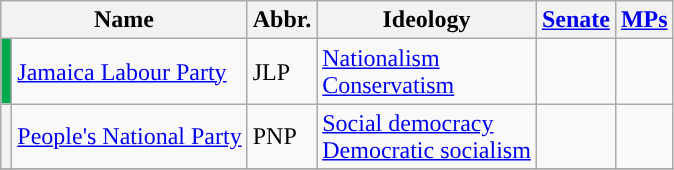<table class="wikitable">
<tr>
<th colspan=2>Name</th>
<th>Abbr.</th>
<th>Ideology</th>
<th><a href='#'>Senate</a></th>
<th><a href='#'>MPs</a></th>
</tr>
<tr>
<th style="background-color: #00A94C"></th>
<td><a href='#'>Jamaica Labour Party</a></td>
<td>JLP</td>
<td><a href='#'>Nationalism</a><br><a href='#'>Conservatism</a></td>
<td></td>
<td></td>
</tr>
<tr>
<th ! style="background-color: "></th>
<td><a href='#'>People's National Party</a></td>
<td>PNP</td>
<td><a href='#'>Social democracy</a><br><a href='#'>Democratic socialism</a></td>
<td></td>
<td></td>
</tr>
<tr>
</tr>
</table>
